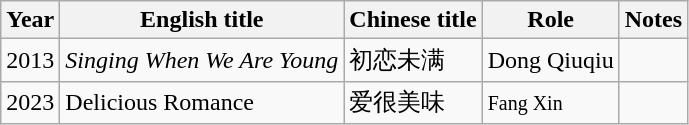<table class="wikitable sortable">
<tr>
<th>Year</th>
<th>English title</th>
<th>Chinese title</th>
<th>Role</th>
<th class="unsortable">Notes</th>
</tr>
<tr>
<td>2013</td>
<td><em>Singing When We Are Young</em></td>
<td>初恋未满</td>
<td>Dong Qiuqiu</td>
<td></td>
</tr>
<tr>
<td>2023</td>
<td>Delicious Romance</td>
<td>爱很美味</td>
<td><small>Fang Xin</small></td>
<td></td>
</tr>
</table>
